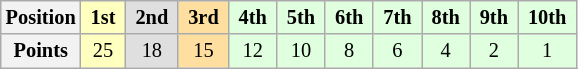<table class="wikitable" style="font-size:85%; text-align:center">
<tr>
<th>Position</th>
<td style="background:#ffffbf;"> <strong>1st</strong> </td>
<td style="background:#dfdfdf;"> <strong>2nd</strong> </td>
<td style="background:#ffdf9f;"> <strong>3rd</strong> </td>
<td style="background:#dfffdf;"> <strong>4th</strong> </td>
<td style="background:#dfffdf;"> <strong>5th</strong> </td>
<td style="background:#dfffdf;"> <strong>6th</strong> </td>
<td style="background:#dfffdf;"> <strong>7th</strong> </td>
<td style="background:#dfffdf;"> <strong>8th</strong> </td>
<td style="background:#dfffdf;"> <strong>9th</strong> </td>
<td style="background:#dfffdf;"> <strong>10th</strong> </td>
</tr>
<tr>
<th>Points</th>
<td style="background:#ffffbf;">25</td>
<td style="background:#dfdfdf;">18</td>
<td style="background:#ffdf9f;">15</td>
<td style="background:#dfffdf;">12</td>
<td style="background:#dfffdf;">10</td>
<td style="background:#dfffdf;">8</td>
<td style="background:#dfffdf;">6</td>
<td style="background:#dfffdf;">4</td>
<td style="background:#dfffdf;">2</td>
<td style="background:#dfffdf;">1</td>
</tr>
</table>
